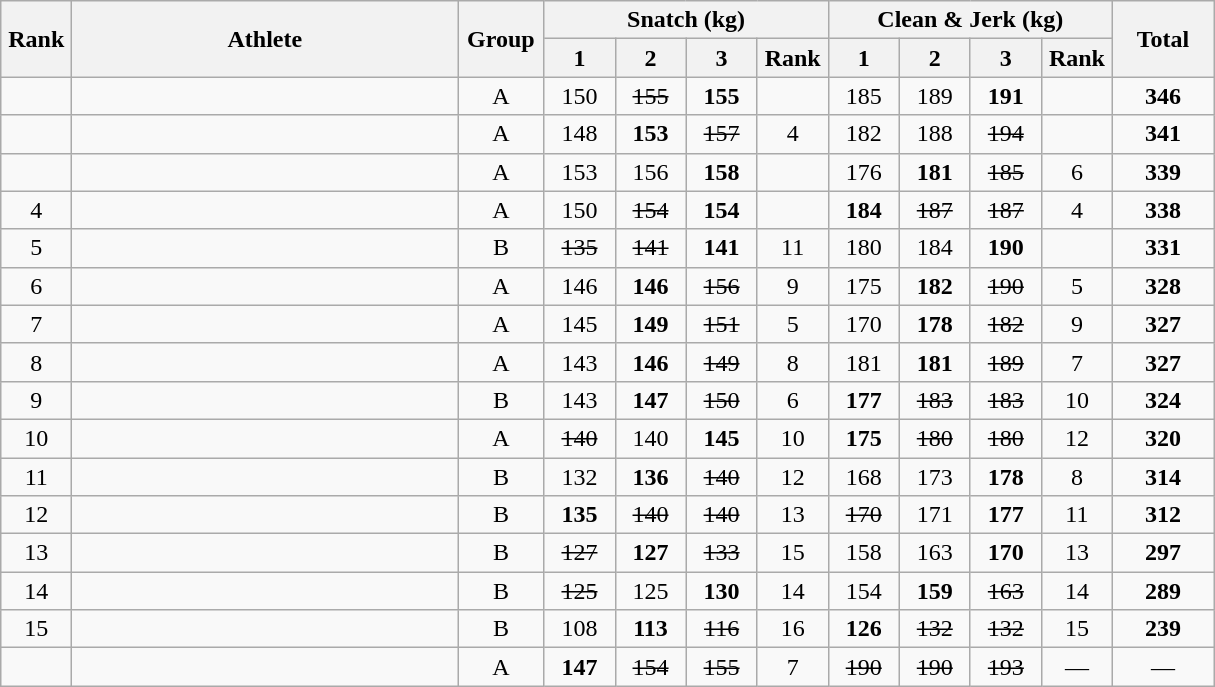<table class = "wikitable" style="text-align:center;">
<tr>
<th rowspan=2 width=40>Rank</th>
<th rowspan=2 width=250>Athlete</th>
<th rowspan=2 width=50>Group</th>
<th colspan=4>Snatch (kg)</th>
<th colspan=4>Clean & Jerk (kg)</th>
<th rowspan=2 width=60>Total</th>
</tr>
<tr>
<th width=40>1</th>
<th width=40>2</th>
<th width=40>3</th>
<th width=40>Rank</th>
<th width=40>1</th>
<th width=40>2</th>
<th width=40>3</th>
<th width=40>Rank</th>
</tr>
<tr>
<td></td>
<td align=left></td>
<td>A</td>
<td>150</td>
<td><s>155</s></td>
<td><strong>155</strong></td>
<td></td>
<td>185</td>
<td>189</td>
<td><strong>191</strong></td>
<td></td>
<td><strong>346</strong></td>
</tr>
<tr>
<td></td>
<td align=left></td>
<td>A</td>
<td>148</td>
<td><strong>153</strong></td>
<td><s>157</s></td>
<td>4</td>
<td>182</td>
<td>188</td>
<td><s>194</s></td>
<td></td>
<td><strong>341</strong></td>
</tr>
<tr>
<td></td>
<td align=left></td>
<td>A</td>
<td>153</td>
<td>156</td>
<td><strong>158</strong></td>
<td></td>
<td>176</td>
<td><strong>181</strong></td>
<td><s>185</s></td>
<td>6</td>
<td><strong>339</strong></td>
</tr>
<tr>
<td>4</td>
<td align=left></td>
<td>A</td>
<td>150</td>
<td><s>154</s></td>
<td><strong>154</strong></td>
<td></td>
<td><strong>184</strong></td>
<td><s>187</s></td>
<td><s>187</s></td>
<td>4</td>
<td><strong>338</strong></td>
</tr>
<tr>
<td>5</td>
<td align=left></td>
<td>B</td>
<td><s>135</s></td>
<td><s>141</s></td>
<td><strong>141</strong></td>
<td>11</td>
<td>180</td>
<td>184</td>
<td><strong>190</strong></td>
<td></td>
<td><strong>331</strong></td>
</tr>
<tr>
<td>6</td>
<td align=left></td>
<td>A</td>
<td>146</td>
<td><strong>146</strong></td>
<td><s>156</s></td>
<td>9</td>
<td>175</td>
<td><strong>182</strong></td>
<td><s>190</s></td>
<td>5</td>
<td><strong>328</strong></td>
</tr>
<tr>
<td>7</td>
<td align=left></td>
<td>A</td>
<td>145</td>
<td><strong>149</strong></td>
<td><s>151</s></td>
<td>5</td>
<td>170</td>
<td><strong>178</strong></td>
<td><s>182</s></td>
<td>9</td>
<td><strong>327</strong></td>
</tr>
<tr>
<td>8</td>
<td align=left></td>
<td>A</td>
<td>143</td>
<td><strong>146</strong></td>
<td><s>149</s></td>
<td>8</td>
<td>181</td>
<td><strong>181</strong></td>
<td><s>189</s></td>
<td>7</td>
<td><strong>327</strong></td>
</tr>
<tr>
<td>9</td>
<td align=left></td>
<td>B</td>
<td>143</td>
<td><strong>147</strong></td>
<td><s>150</s></td>
<td>6</td>
<td><strong>177</strong></td>
<td><s>183</s></td>
<td><s>183</s></td>
<td>10</td>
<td><strong>324</strong></td>
</tr>
<tr>
<td>10</td>
<td align=left></td>
<td>A</td>
<td><s>140</s></td>
<td>140</td>
<td><strong>145</strong></td>
<td>10</td>
<td><strong>175</strong></td>
<td><s>180</s></td>
<td><s>180</s></td>
<td>12</td>
<td><strong>320</strong></td>
</tr>
<tr>
<td>11</td>
<td align=left></td>
<td>B</td>
<td>132</td>
<td><strong>136</strong></td>
<td><s>140</s></td>
<td>12</td>
<td>168</td>
<td>173</td>
<td><strong>178</strong></td>
<td>8</td>
<td><strong>314</strong></td>
</tr>
<tr>
<td>12</td>
<td align=left></td>
<td>B</td>
<td><strong>135</strong></td>
<td><s>140</s></td>
<td><s>140</s></td>
<td>13</td>
<td><s>170</s></td>
<td>171</td>
<td><strong>177</strong></td>
<td>11</td>
<td><strong>312</strong></td>
</tr>
<tr>
<td>13</td>
<td align=left></td>
<td>B</td>
<td><s>127</s></td>
<td><strong>127</strong></td>
<td><s>133</s></td>
<td>15</td>
<td>158</td>
<td>163</td>
<td><strong>170</strong></td>
<td>13</td>
<td><strong>297</strong></td>
</tr>
<tr>
<td>14</td>
<td align=left></td>
<td>B</td>
<td><s>125</s></td>
<td>125</td>
<td><strong>130</strong></td>
<td>14</td>
<td>154</td>
<td><strong>159</strong></td>
<td><s>163</s></td>
<td>14</td>
<td><strong>289</strong></td>
</tr>
<tr>
<td>15</td>
<td align=left></td>
<td>B</td>
<td>108</td>
<td><strong>113</strong></td>
<td><s>116</s></td>
<td>16</td>
<td><strong>126</strong></td>
<td><s>132</s></td>
<td><s>132</s></td>
<td>15</td>
<td><strong>239</strong></td>
</tr>
<tr>
<td></td>
<td align=left></td>
<td>A</td>
<td><strong>147</strong></td>
<td><s>154</s></td>
<td><s>155</s></td>
<td>7</td>
<td><s>190</s></td>
<td><s>190</s></td>
<td><s>193</s></td>
<td>—</td>
<td>—</td>
</tr>
</table>
